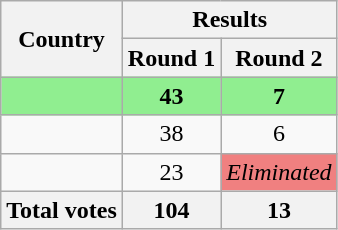<table class="wikitable" style="text-align: center;">
<tr>
<th rowspan="2">Country</th>
<th colspan="2">Results</th>
</tr>
<tr>
<th>Round 1</th>
<th>Round 2</th>
</tr>
<tr bgcolor=#90EE90>
<td align=left></td>
<td><strong>43</strong></td>
<td><strong>7</strong></td>
</tr>
<tr>
<td align=left></td>
<td>38</td>
<td>6</td>
</tr>
<tr>
<td align=left></td>
<td>23</td>
<td bgcolor=#F08080><em>Eliminated</em></td>
</tr>
<tr>
<th align=left>Total votes</th>
<th>104</th>
<th>13</th>
</tr>
</table>
